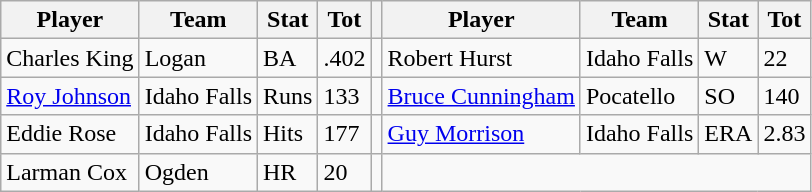<table class="wikitable">
<tr>
<th>Player</th>
<th>Team</th>
<th>Stat</th>
<th>Tot</th>
<th></th>
<th>Player</th>
<th>Team</th>
<th>Stat</th>
<th>Tot</th>
</tr>
<tr>
<td>Charles King</td>
<td>Logan</td>
<td>BA</td>
<td>.402</td>
<td></td>
<td>Robert Hurst</td>
<td>Idaho Falls</td>
<td>W</td>
<td>22</td>
</tr>
<tr>
<td><a href='#'>Roy Johnson</a></td>
<td>Idaho Falls</td>
<td>Runs</td>
<td>133</td>
<td></td>
<td><a href='#'>Bruce Cunningham</a></td>
<td>Pocatello</td>
<td>SO</td>
<td>140</td>
</tr>
<tr>
<td>Eddie Rose</td>
<td>Idaho Falls</td>
<td>Hits</td>
<td>177</td>
<td></td>
<td><a href='#'>Guy Morrison</a></td>
<td>Idaho Falls</td>
<td>ERA</td>
<td>2.83</td>
</tr>
<tr>
<td>Larman Cox</td>
<td>Ogden</td>
<td>HR</td>
<td>20</td>
<td></td>
</tr>
</table>
